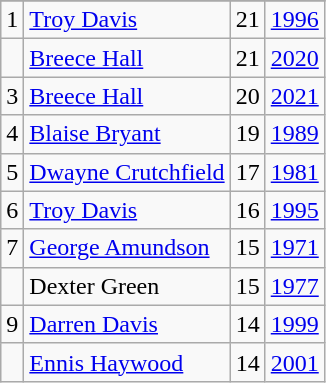<table class="wikitable">
<tr>
</tr>
<tr>
<td>1</td>
<td><a href='#'>Troy Davis</a></td>
<td>21</td>
<td><a href='#'>1996</a></td>
</tr>
<tr>
<td></td>
<td><a href='#'>Breece Hall</a></td>
<td>21</td>
<td><a href='#'>2020</a></td>
</tr>
<tr>
<td>3</td>
<td><a href='#'>Breece Hall</a></td>
<td>20</td>
<td><a href='#'>2021</a></td>
</tr>
<tr>
<td>4</td>
<td><a href='#'>Blaise Bryant</a></td>
<td>19</td>
<td><a href='#'>1989</a></td>
</tr>
<tr>
<td>5</td>
<td><a href='#'>Dwayne Crutchfield</a></td>
<td>17</td>
<td><a href='#'>1981</a></td>
</tr>
<tr>
<td>6</td>
<td><a href='#'>Troy Davis</a></td>
<td>16</td>
<td><a href='#'>1995</a></td>
</tr>
<tr>
<td>7</td>
<td><a href='#'>George Amundson</a></td>
<td>15</td>
<td><a href='#'>1971</a></td>
</tr>
<tr>
<td></td>
<td>Dexter Green</td>
<td>15</td>
<td><a href='#'>1977</a></td>
</tr>
<tr>
<td>9</td>
<td><a href='#'>Darren Davis</a></td>
<td>14</td>
<td><a href='#'>1999</a></td>
</tr>
<tr>
<td></td>
<td><a href='#'>Ennis Haywood</a></td>
<td>14</td>
<td><a href='#'>2001</a></td>
</tr>
</table>
